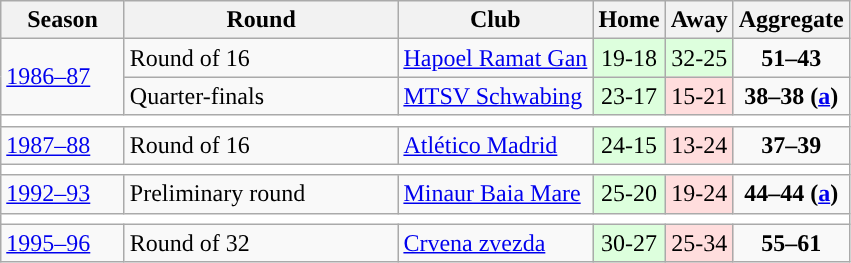<table class="wikitable">
<tr>
<th width=75>Season</th>
<th width=175>Round</th>
<th>Club</th>
<th>Home</th>
<th>Away</th>
<th>Aggregate</th>
</tr>
<tr>
<td rowspan=2><a href='#'>1986–87</a></td>
<td>Round of 16</td>
<td> <a href='#'>Hapoel Ramat Gan</a></td>
<td style="text-align:center; background:#dfd;">19-18</td>
<td style="text-align:center; background:#dfd;">32-25</td>
<td style="text-align:center;"><strong>51–43</strong></td>
</tr>
<tr>
<td>Quarter-finals</td>
<td> <a href='#'>MTSV Schwabing</a></td>
<td style="text-align:center; background:#dfd;">23-17</td>
<td style="text-align:center; background:#fdd;">15-21</td>
<td style="text-align:center;"><strong>38–38 (<a href='#'>a</a>)</strong></td>
</tr>
<tr>
<td colspan=7 style="text-align: center;" bgcolor=white></td>
</tr>
<tr>
<td rowspan=1><a href='#'>1987–88</a></td>
<td>Round of 16</td>
<td> <a href='#'>Atlético Madrid</a></td>
<td style="text-align:center; background:#dfd;">24-15</td>
<td style="text-align:center; background:#fdd;">13-24</td>
<td style="text-align:center;"><strong>37–39</strong></td>
</tr>
<tr>
<td colspan=7 style="text-align: center;" bgcolor=white></td>
</tr>
<tr>
<td rowspan=1><a href='#'>1992–93</a></td>
<td>Preliminary round</td>
<td> <a href='#'>Minaur Baia Mare</a></td>
<td style="text-align:center; background:#dfd;">25-20</td>
<td style="text-align:center; background:#fdd;">19-24</td>
<td style="text-align:center;"><strong>44–44 (<a href='#'>a</a>)</strong></td>
</tr>
<tr>
<td colspan=7 style="text-align: center;" bgcolor=white></td>
</tr>
<tr>
<td rowspan=1><a href='#'>1995–96</a></td>
<td>Round of 32</td>
<td> <a href='#'>Crvena zvezda</a></td>
<td style="text-align:center; background:#dfd;">30-27</td>
<td style="text-align:center; background:#fdd;">25-34</td>
<td style="text-align:center;"><strong>55–61</strong></td>
</tr>
</table>
